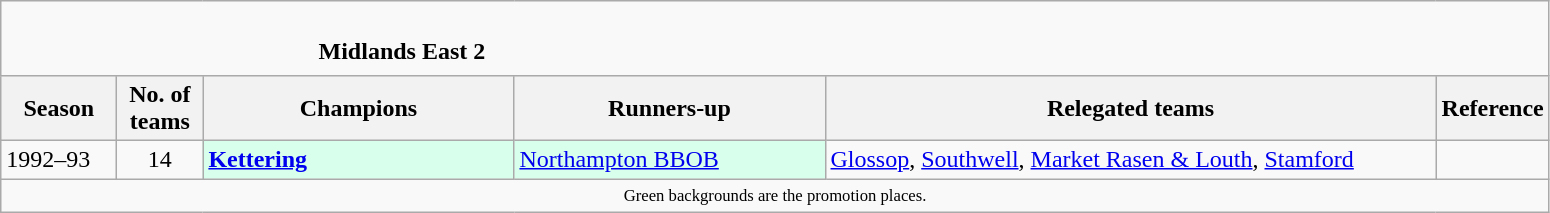<table class="wikitable">
<tr>
<td colspan="11" cellpadding="0" cellspacing="0"><br><table border="0" style="width:100%" cellpadding="0" cellspacing="0">
<tr>
<td style="width:20%;border:0"></td>
<td style="border:0"><strong>Midlands East 2</strong></td>
<td style="width:20%;border:0"></td>
</tr>
</table>
</td>
</tr>
<tr>
<th style="width:70px">Season</th>
<th style="width:50px">No. of teams</th>
<th style="width:200px">Champions</th>
<th style="width:200px">Runners-up</th>
<th style="width:400px">Relegated teams</th>
<th style="width:50px">Reference</th>
</tr>
<tr>
<td>1992–93</td>
<td style="text-align:center">14</td>
<td style="background:#d8ffeb"><strong><a href='#'>Kettering</a></strong></td>
<td style="background:#d8ffeb"><a href='#'>Northampton BBOB</a></td>
<td><a href='#'>Glossop</a>, <a href='#'>Southwell</a>, <a href='#'>Market Rasen & Louth</a>, <a href='#'>Stamford</a></td>
<td></td>
</tr>
<tr>
<td colspan="15" style="border:0;font-size:smaller;text-align:center"><small><span>Green backgrounds</span> are the promotion places.</small></td>
</tr>
</table>
